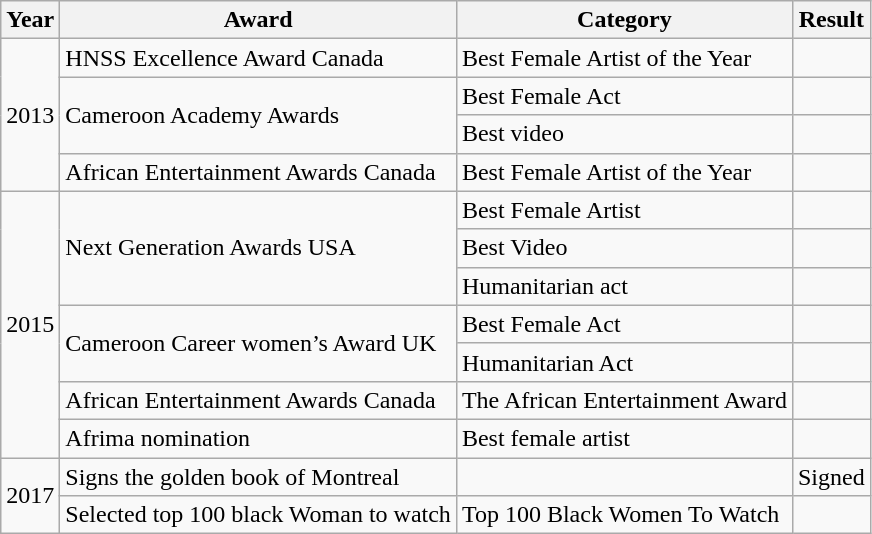<table class="wikitable">
<tr>
<th>Year</th>
<th>Award</th>
<th>Category</th>
<th>Result</th>
</tr>
<tr>
<td rowspan="4">2013</td>
<td>HNSS Excellence Award Canada</td>
<td>Best Female Artist of the Year</td>
<td></td>
</tr>
<tr>
<td rowspan="2">Cameroon Academy Awards</td>
<td>Best Female  Act</td>
<td></td>
</tr>
<tr>
<td>Best video</td>
<td></td>
</tr>
<tr>
<td>African Entertainment Awards Canada</td>
<td>Best Female Artist of the Year</td>
<td></td>
</tr>
<tr>
<td rowspan="7">2015</td>
<td rowspan="3">Next Generation Awards USA</td>
<td>Best Female Artist</td>
<td></td>
</tr>
<tr>
<td>Best Video</td>
<td></td>
</tr>
<tr>
<td>Humanitarian act</td>
<td></td>
</tr>
<tr>
<td rowspan="2">Cameroon Career women’s Award UK</td>
<td>Best Female Act</td>
<td></td>
</tr>
<tr>
<td>Humanitarian Act</td>
<td></td>
</tr>
<tr>
<td>African Entertainment Awards Canada</td>
<td>The African Entertainment Award</td>
<td></td>
</tr>
<tr>
<td>Afrima nomination</td>
<td>Best female artist</td>
<td></td>
</tr>
<tr>
<td rowspan="2">2017</td>
<td>Signs the golden book of Montreal</td>
<td></td>
<td>Signed</td>
</tr>
<tr>
<td>Selected top 100 black Woman to watch</td>
<td>Top 100 Black Women To Watch</td>
<td></td>
</tr>
</table>
